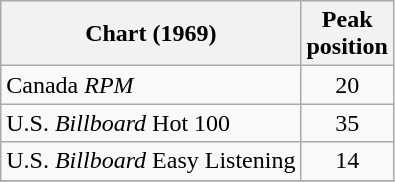<table class="wikitable">
<tr>
<th align="left">Chart (1969)</th>
<th align="center">Peak<br>position</th>
</tr>
<tr>
<td>Canada <em>RPM</em></td>
<td align="center">20</td>
</tr>
<tr>
<td align="left">U.S. <em>Billboard</em> Hot 100</td>
<td align="center">35</td>
</tr>
<tr>
<td align="left">U.S. <em>Billboard</em> Easy Listening</td>
<td align="center">14</td>
</tr>
<tr>
</tr>
</table>
